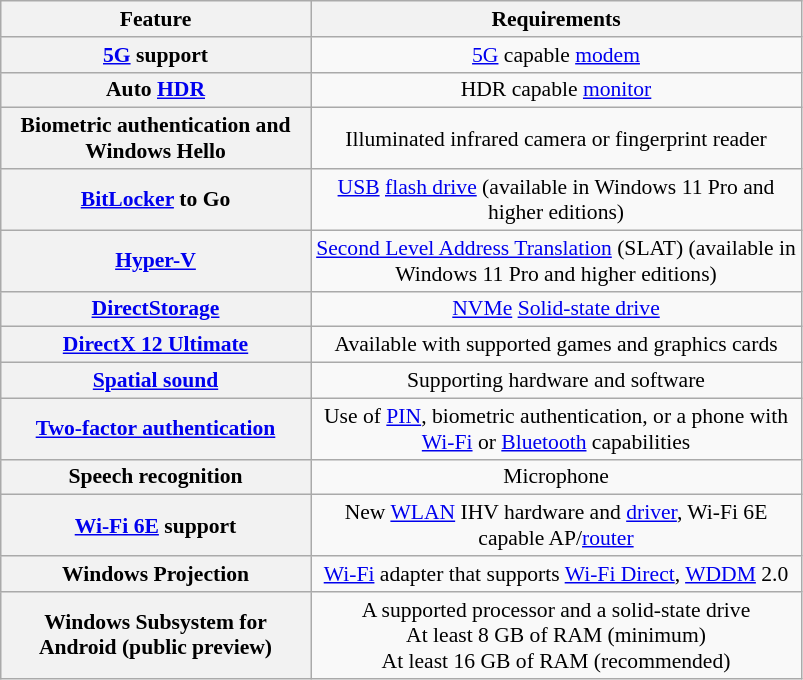<table class="wikitable floatright" style=text-align:center;max-width:535px;font-size:90%;margin-left:1.5em>
<tr>
<th>Feature</th>
<th>Requirements</th>
</tr>
<tr>
<th><a href='#'>5G</a> support</th>
<td><a href='#'>5G</a> capable <a href='#'>modem</a></td>
</tr>
<tr>
<th>Auto <a href='#'>HDR</a></th>
<td>HDR capable <a href='#'>monitor</a></td>
</tr>
<tr>
<th>Biometric authentication and Windows Hello</th>
<td>Illuminated infrared camera or fingerprint reader</td>
</tr>
<tr>
<th><a href='#'>BitLocker</a> to Go</th>
<td><a href='#'>USB</a> <a href='#'>flash drive</a> (available in Windows 11 Pro and higher editions)</td>
</tr>
<tr>
<th><a href='#'>Hyper-V</a></th>
<td><a href='#'>Second Level Address Translation</a> (SLAT) (available in Windows 11 Pro and higher editions)</td>
</tr>
<tr>
<th><a href='#'>DirectStorage</a></th>
<td><a href='#'>NVMe</a> <a href='#'>Solid-state drive</a></td>
</tr>
<tr>
<th><a href='#'>DirectX 12 Ultimate</a></th>
<td>Available with supported games and graphics cards</td>
</tr>
<tr>
<th><a href='#'>Spatial sound</a></th>
<td>Supporting hardware and software</td>
</tr>
<tr>
<th><a href='#'>Two-factor authentication</a></th>
<td>Use of <a href='#'>PIN</a>, biometric authentication, or a phone with <a href='#'>Wi-Fi</a> or <a href='#'>Bluetooth</a> capabilities</td>
</tr>
<tr>
<th>Speech recognition</th>
<td>Microphone</td>
</tr>
<tr>
<th><a href='#'>Wi-Fi 6E</a> support</th>
<td>New <a href='#'>WLAN</a> IHV hardware and <a href='#'>driver</a>, Wi-Fi 6E capable AP/<a href='#'>router</a></td>
</tr>
<tr>
<th>Windows Projection</th>
<td><a href='#'>Wi-Fi</a> adapter that supports <a href='#'>Wi-Fi Direct</a>, <a href='#'>WDDM</a> 2.0</td>
</tr>
<tr>
<th>Windows Subsystem for Android (public preview)</th>
<td>A supported processor and a solid-state drive<br>At least 8 GB of RAM (minimum)<br>At least 16 GB of RAM (recommended)</td>
</tr>
</table>
